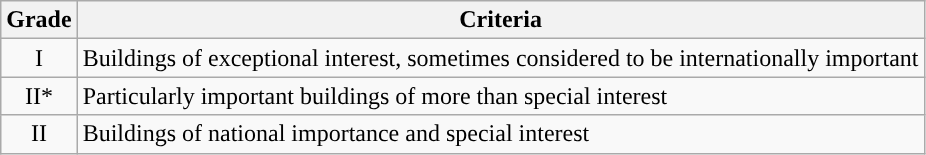<table class="wikitable">
<tr>
<th>Grade</th>
<th>Criteria</th>
</tr>
<tr>
<td align="center" >I</td>
<td>Buildings of exceptional interest, sometimes considered to be internationally important</td>
</tr>
<tr>
<td align="center" >II*</td>
<td>Particularly important buildings of more than special interest</td>
</tr>
<tr>
<td align="center" >II</td>
<td>Buildings of national importance and special interest</td>
</tr>
</table>
